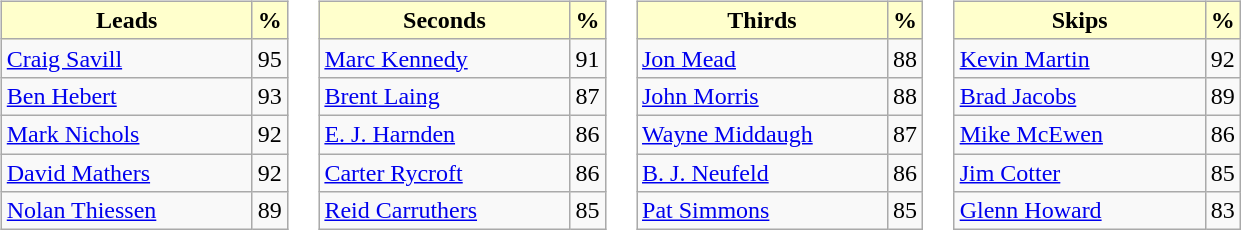<table>
<tr>
<td valign=top><br><table class="wikitable">
<tr>
<th style="background: #ffffcc; width:160px;">Leads</th>
<th style="background: #ffffcc;">%</th>
</tr>
<tr>
<td> <a href='#'>Craig Savill</a></td>
<td>95</td>
</tr>
<tr>
<td> <a href='#'>Ben Hebert</a></td>
<td>93</td>
</tr>
<tr>
<td> <a href='#'>Mark Nichols</a></td>
<td>92</td>
</tr>
<tr>
<td> <a href='#'>David Mathers</a></td>
<td>92</td>
</tr>
<tr>
<td> <a href='#'>Nolan Thiessen</a></td>
<td>89</td>
</tr>
</table>
</td>
<td valign=top><br><table class="wikitable">
<tr>
<th style="background: #ffffcc; width:160px;">Seconds</th>
<th style="background: #ffffcc;">%</th>
</tr>
<tr>
<td> <a href='#'>Marc Kennedy</a></td>
<td>91</td>
</tr>
<tr>
<td> <a href='#'>Brent Laing</a></td>
<td>87</td>
</tr>
<tr>
<td> <a href='#'>E. J. Harnden</a></td>
<td>86</td>
</tr>
<tr>
<td> <a href='#'>Carter Rycroft</a></td>
<td>86</td>
</tr>
<tr>
<td> <a href='#'>Reid Carruthers</a></td>
<td>85</td>
</tr>
</table>
</td>
<td valign=top><br><table class="wikitable">
<tr>
<th style="background: #ffffcc; width:160px;">Thirds</th>
<th style="background: #ffffcc;">%</th>
</tr>
<tr>
<td> <a href='#'>Jon Mead</a></td>
<td>88</td>
</tr>
<tr>
<td> <a href='#'>John Morris</a></td>
<td>88</td>
</tr>
<tr>
<td> <a href='#'>Wayne Middaugh</a></td>
<td>87</td>
</tr>
<tr>
<td> <a href='#'>B. J. Neufeld</a></td>
<td>86</td>
</tr>
<tr>
<td> <a href='#'>Pat Simmons</a></td>
<td>85</td>
</tr>
</table>
</td>
<td valign=top><br><table class="wikitable">
<tr>
<th style="background: #ffffcc; width:160px;">Skips</th>
<th style="background: #ffffcc;">%</th>
</tr>
<tr>
<td> <a href='#'>Kevin Martin</a></td>
<td>92</td>
</tr>
<tr>
<td> <a href='#'>Brad Jacobs</a></td>
<td>89</td>
</tr>
<tr>
<td> <a href='#'>Mike McEwen</a></td>
<td>86</td>
</tr>
<tr>
<td> <a href='#'>Jim Cotter</a></td>
<td>85</td>
</tr>
<tr>
<td> <a href='#'>Glenn Howard</a></td>
<td>83</td>
</tr>
</table>
</td>
</tr>
</table>
